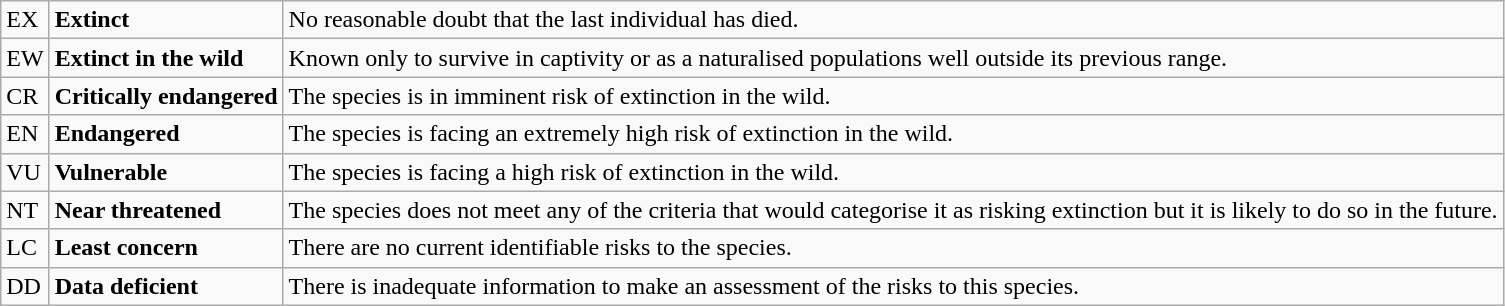<table class="wikitable" style="text-align:left">
<tr>
<td>EX</td>
<td><strong>Extinct</strong></td>
<td>No reasonable doubt that the last individual has died.</td>
</tr>
<tr>
<td>EW</td>
<td><strong>Extinct in the wild</strong></td>
<td>Known only to survive in captivity or as a naturalised populations well outside its previous range.</td>
</tr>
<tr>
<td>CR</td>
<td><strong>Critically endangered</strong></td>
<td>The species is in imminent risk of extinction in the wild.</td>
</tr>
<tr>
<td>EN</td>
<td><strong>Endangered</strong></td>
<td>The species is facing an extremely high risk of extinction in the wild.</td>
</tr>
<tr>
<td>VU</td>
<td><strong>Vulnerable</strong></td>
<td>The species is facing a high risk of extinction in the wild.</td>
</tr>
<tr>
<td>NT</td>
<td><strong>Near threatened</strong></td>
<td>The species does not meet any of the criteria that would categorise it as risking extinction but it is likely to do so in the future.</td>
</tr>
<tr>
<td>LC</td>
<td><strong>Least concern</strong></td>
<td>There are no current identifiable risks to the species.</td>
</tr>
<tr>
<td>DD</td>
<td><strong>Data deficient</strong></td>
<td>There is inadequate information to make an assessment of the risks to this species.</td>
</tr>
</table>
